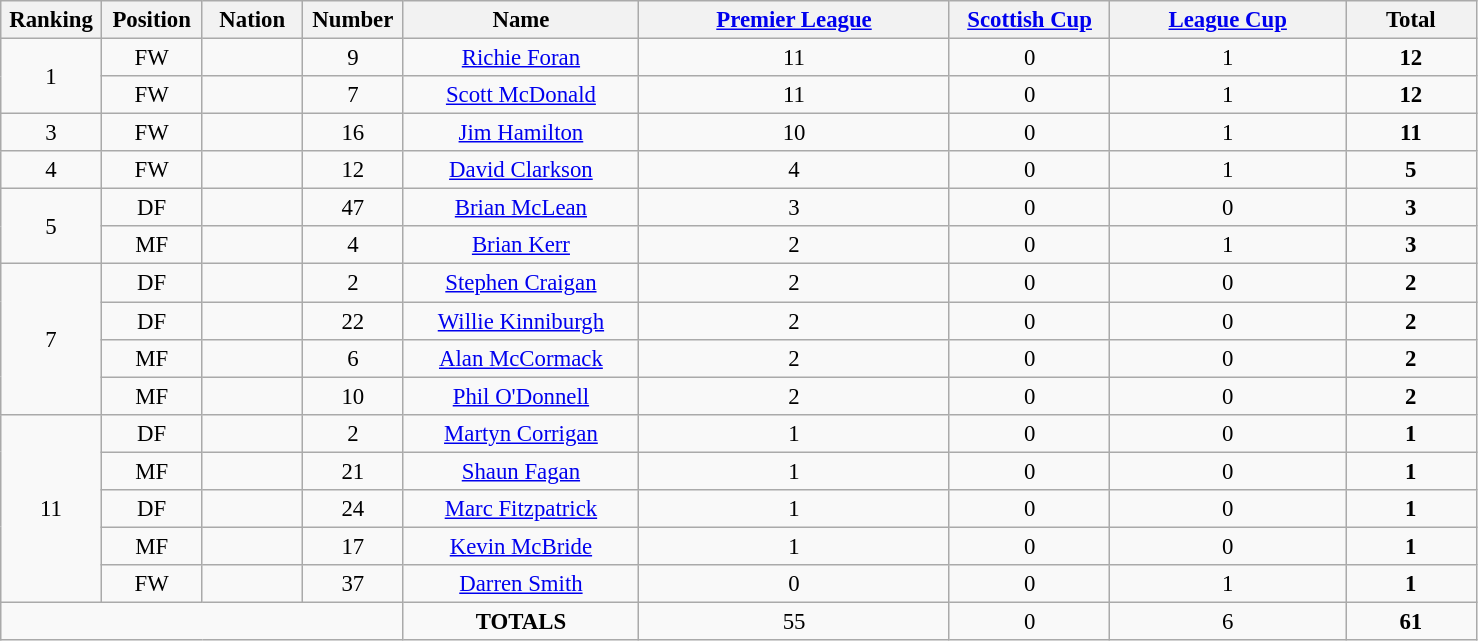<table class="wikitable" style="font-size: 95%; text-align: center;">
<tr>
<th width=60>Ranking</th>
<th width=60>Position</th>
<th width=60>Nation</th>
<th width=60>Number</th>
<th width=150>Name</th>
<th width=200><a href='#'>Premier League</a></th>
<th width=100><a href='#'>Scottish Cup</a></th>
<th width=150><a href='#'>League Cup</a></th>
<th width=80>Total</th>
</tr>
<tr>
<td rowspan="2">1</td>
<td>FW</td>
<td></td>
<td>9</td>
<td><a href='#'>Richie Foran</a></td>
<td>11</td>
<td>0</td>
<td>1</td>
<td><strong>12</strong></td>
</tr>
<tr>
<td>FW</td>
<td></td>
<td>7</td>
<td><a href='#'>Scott McDonald</a></td>
<td>11</td>
<td>0</td>
<td>1</td>
<td><strong>12</strong></td>
</tr>
<tr>
<td>3</td>
<td>FW</td>
<td></td>
<td>16</td>
<td><a href='#'>Jim Hamilton</a></td>
<td>10</td>
<td>0</td>
<td>1</td>
<td><strong>11</strong></td>
</tr>
<tr>
<td>4</td>
<td>FW</td>
<td></td>
<td>12</td>
<td><a href='#'>David Clarkson</a></td>
<td>4</td>
<td>0</td>
<td>1</td>
<td><strong>5</strong></td>
</tr>
<tr>
<td rowspan="2">5</td>
<td>DF</td>
<td></td>
<td>47</td>
<td><a href='#'>Brian McLean</a></td>
<td>3</td>
<td>0</td>
<td>0</td>
<td><strong>3</strong></td>
</tr>
<tr>
<td>MF</td>
<td></td>
<td>4</td>
<td><a href='#'>Brian Kerr</a></td>
<td>2</td>
<td>0</td>
<td>1</td>
<td><strong>3</strong></td>
</tr>
<tr>
<td rowspan="4">7</td>
<td>DF</td>
<td></td>
<td>2</td>
<td><a href='#'>Stephen Craigan</a></td>
<td>2</td>
<td>0</td>
<td>0</td>
<td><strong>2</strong></td>
</tr>
<tr>
<td>DF</td>
<td></td>
<td>22</td>
<td><a href='#'>Willie Kinniburgh</a></td>
<td>2</td>
<td>0</td>
<td>0</td>
<td><strong>2</strong></td>
</tr>
<tr>
<td>MF</td>
<td></td>
<td>6</td>
<td><a href='#'>Alan McCormack</a></td>
<td>2</td>
<td>0</td>
<td>0</td>
<td><strong>2</strong></td>
</tr>
<tr>
<td>MF</td>
<td></td>
<td>10</td>
<td><a href='#'>Phil O'Donnell</a></td>
<td>2</td>
<td>0</td>
<td>0</td>
<td><strong>2</strong></td>
</tr>
<tr>
<td rowspan="5">11</td>
<td>DF</td>
<td></td>
<td>2</td>
<td><a href='#'>Martyn Corrigan</a></td>
<td>1</td>
<td>0</td>
<td>0</td>
<td><strong>1</strong></td>
</tr>
<tr>
<td>MF</td>
<td></td>
<td>21</td>
<td><a href='#'>Shaun Fagan</a></td>
<td>1</td>
<td>0</td>
<td>0</td>
<td><strong>1</strong></td>
</tr>
<tr>
<td>DF</td>
<td></td>
<td>24</td>
<td><a href='#'>Marc Fitzpatrick</a></td>
<td>1</td>
<td>0</td>
<td>0</td>
<td><strong>1</strong></td>
</tr>
<tr>
<td>MF</td>
<td></td>
<td>17</td>
<td><a href='#'>Kevin McBride</a></td>
<td>1</td>
<td>0</td>
<td>0</td>
<td><strong>1</strong></td>
</tr>
<tr>
<td>FW</td>
<td></td>
<td>37</td>
<td><a href='#'>Darren Smith</a></td>
<td>0</td>
<td>0</td>
<td>1</td>
<td><strong>1</strong></td>
</tr>
<tr>
<td colspan="4"></td>
<td><strong>TOTALS</strong></td>
<td>55</td>
<td>0</td>
<td>6</td>
<td><strong>61</strong></td>
</tr>
</table>
